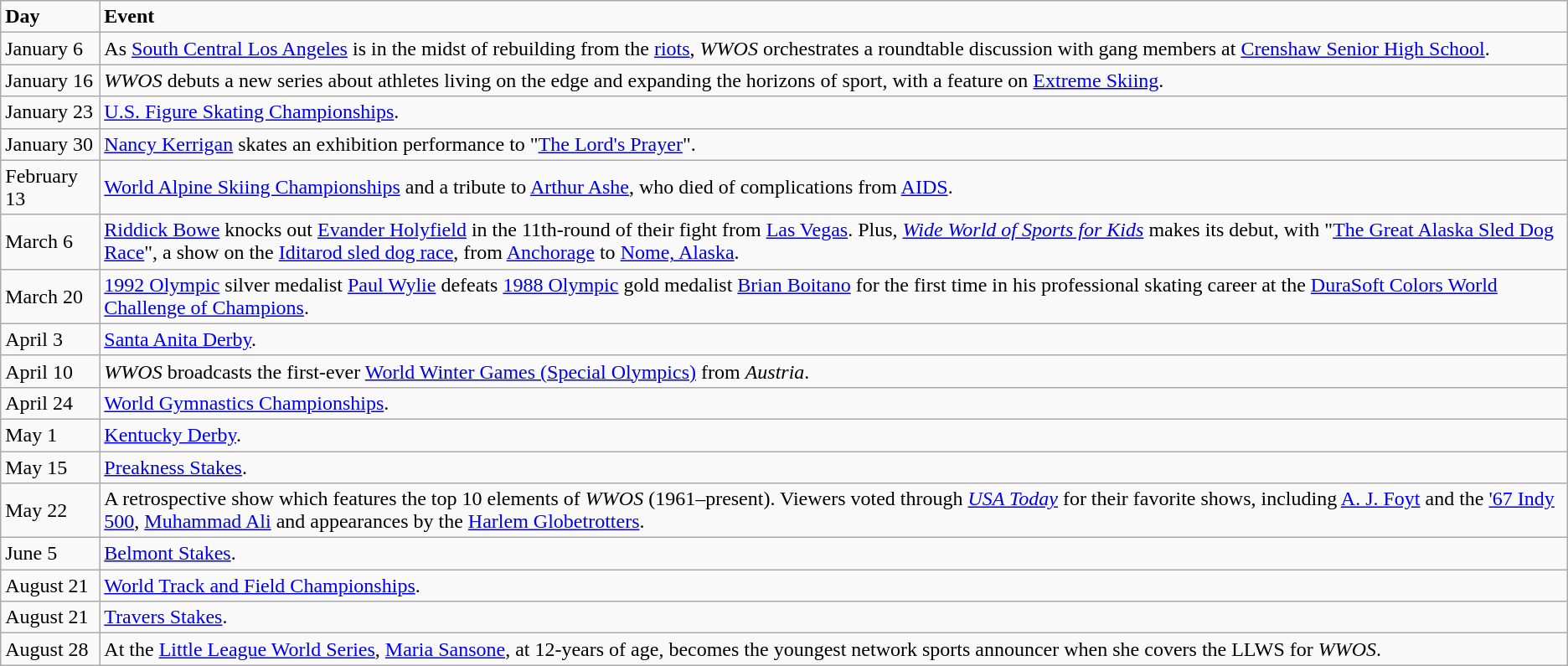<table class="wikitable">
<tr>
<td><strong>Day</strong></td>
<td><strong>Event</strong></td>
</tr>
<tr>
<td>January 6</td>
<td>As <a href='#'>South Central Los Angeles</a> is in the midst of rebuilding from the <a href='#'>riots</a>, <em>WWOS</em> orchestrates a roundtable discussion with gang members at <a href='#'>Crenshaw Senior High School</a>.</td>
</tr>
<tr>
<td>January 16</td>
<td><em>WWOS</em> debuts a new series about athletes living on the edge and expanding the horizons of sport, with a feature on <a href='#'>Extreme Skiing</a>.</td>
</tr>
<tr>
<td>January 23</td>
<td><a href='#'>U.S. Figure Skating Championships</a>.</td>
</tr>
<tr>
<td>January 30</td>
<td><a href='#'>Nancy Kerrigan</a> skates an exhibition performance to "<a href='#'>The Lord's Prayer</a>".</td>
</tr>
<tr>
<td>February 13</td>
<td><a href='#'>World Alpine Skiing Championships</a> and a tribute to <a href='#'>Arthur Ashe</a>, who died of complications from <a href='#'>AIDS</a>.</td>
</tr>
<tr>
<td>March 6</td>
<td><a href='#'>Riddick Bowe</a> knocks out <a href='#'>Evander Holyfield</a> in the 11th-round of their fight from <a href='#'>Las Vegas</a>. Plus, <em><a href='#'>Wide World of Sports for Kids</a></em> makes its debut, with "<a href='#'>The Great Alaska Sled Dog Race</a>", a show on the <a href='#'>Iditarod sled dog race</a>, from <a href='#'>Anchorage</a> to <a href='#'>Nome, Alaska</a>.</td>
</tr>
<tr>
<td>March 20</td>
<td><a href='#'>1992 Olympic</a> silver medalist <a href='#'>Paul Wylie</a> defeats <a href='#'>1988 Olympic</a> gold medalist <a href='#'>Brian Boitano</a> for the first time in his professional skating career at the <a href='#'>DuraSoft Colors World Challenge of Champions</a>.</td>
</tr>
<tr>
<td>April 3</td>
<td><a href='#'>Santa Anita Derby</a>.</td>
</tr>
<tr>
<td>April 10</td>
<td><em>WWOS</em> broadcasts the first-ever <a href='#'>World Winter Games (Special Olympics)</a> from <em>Austria</em>.</td>
</tr>
<tr>
<td>April 24</td>
<td><a href='#'>World Gymnastics Championships</a>.</td>
</tr>
<tr>
<td>May 1</td>
<td><a href='#'>Kentucky Derby</a>.</td>
</tr>
<tr>
<td>May 15</td>
<td><a href='#'>Preakness Stakes</a>.</td>
</tr>
<tr>
<td>May 22</td>
<td>A retrospective show which features the top 10 elements of <em>WWOS</em> (1961–present). Viewers voted through <em><a href='#'>USA Today</a></em> for their favorite shows, including <a href='#'>A. J. Foyt</a> and the <a href='#'>'67 Indy 500</a>, <a href='#'>Muhammad Ali</a> and appearances by the <a href='#'>Harlem Globetrotters</a>.</td>
</tr>
<tr>
<td>June 5</td>
<td><a href='#'>Belmont Stakes</a>.</td>
</tr>
<tr>
<td>August 21</td>
<td><a href='#'>World Track and Field Championships</a>.</td>
</tr>
<tr>
<td>August 21</td>
<td><a href='#'>Travers Stakes</a>.</td>
</tr>
<tr>
<td>August 28</td>
<td>At the <a href='#'>Little League World Series</a>, <a href='#'>Maria Sansone</a>, at 12-years of age, becomes the youngest network sports announcer when she covers the LLWS for <em>WWOS</em>.</td>
</tr>
</table>
